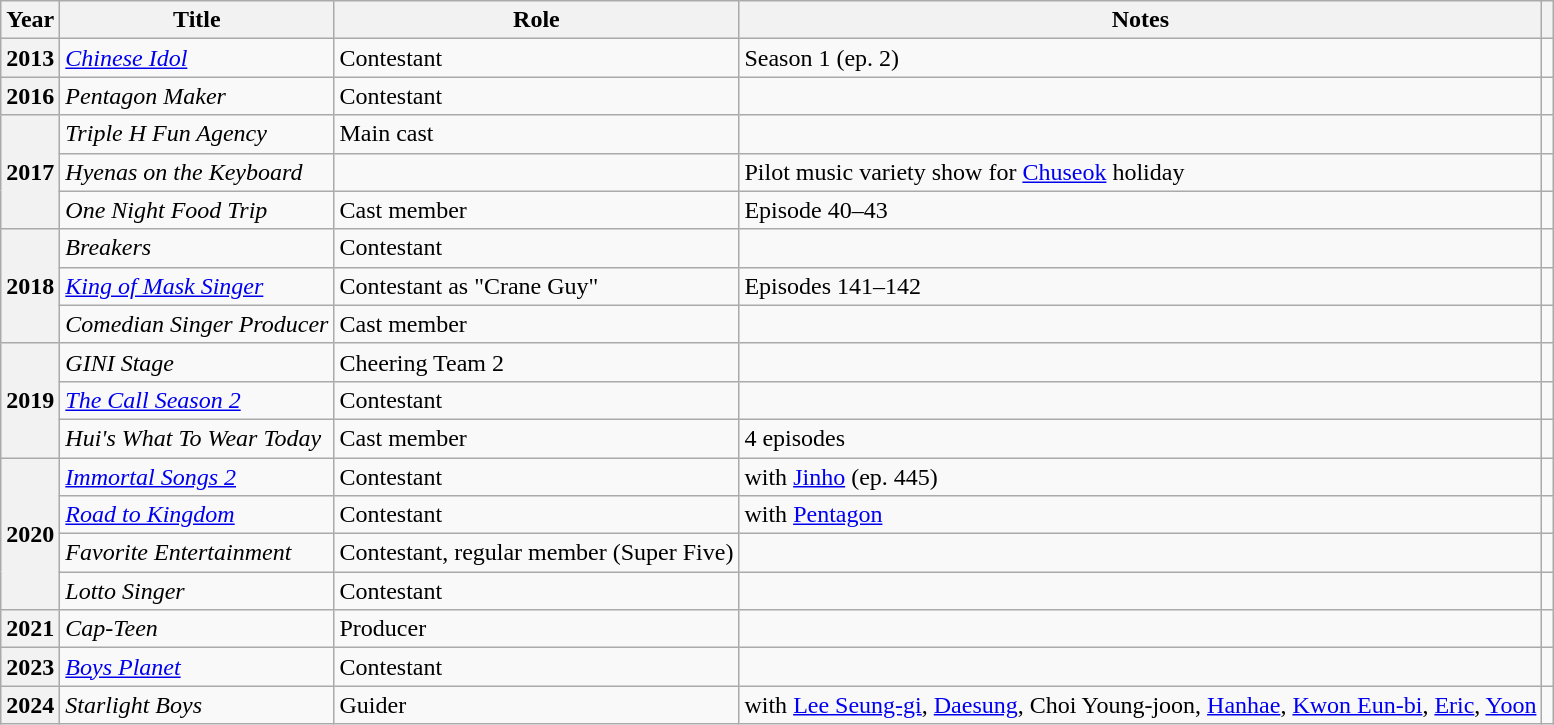<table class="wikitable plainrowheaders">
<tr>
<th scope="col">Year</th>
<th scope="col">Title</th>
<th scope="col">Role</th>
<th scope="col">Notes</th>
<th scope="col" class="unsortable"></th>
</tr>
<tr>
<th scope="row">2013</th>
<td><em><a href='#'>Chinese Idol</a></em></td>
<td>Contestant</td>
<td>Season 1 (ep. 2)</td>
<td style="text-align:center"></td>
</tr>
<tr>
<th scope="row">2016</th>
<td><em>Pentagon Maker</em></td>
<td>Contestant</td>
<td></td>
<td style="text-align:center"></td>
</tr>
<tr>
<th scope="row" rowspan="3">2017</th>
<td><em>Triple H Fun Agency</em></td>
<td>Main cast</td>
<td></td>
<td style="text-align:center"></td>
</tr>
<tr>
<td><em>Hyenas on the Keyboard</em></td>
<td></td>
<td>Pilot music variety show for <a href='#'>Chuseok</a> holiday</td>
<td style="text-align:center"></td>
</tr>
<tr>
<td><em>One Night Food Trip</em></td>
<td>Cast member</td>
<td>Episode 40–43</td>
<td style="text-align:center"></td>
</tr>
<tr>
<th scope="row" rowspan="3">2018</th>
<td><em>Breakers</em></td>
<td>Contestant</td>
<td></td>
<td style="text-align:center"></td>
</tr>
<tr>
<td><em><a href='#'>King of Mask Singer</a></em></td>
<td>Contestant as "Crane Guy"</td>
<td>Episodes 141–142</td>
<td style="text-align:center"></td>
</tr>
<tr>
<td><em>Comedian Singer Producer</em></td>
<td>Cast member</td>
<td></td>
<td style="text-align:center"></td>
</tr>
<tr>
<th scope="row" rowspan="3">2019</th>
<td><em>GINI Stage</em></td>
<td>Cheering Team 2</td>
<td></td>
<td style="text-align:center"></td>
</tr>
<tr>
<td><em><a href='#'>The Call Season 2</a></em></td>
<td>Contestant</td>
<td></td>
<td style="text-align:center"></td>
</tr>
<tr>
<td><em>Hui's What To Wear Today</em></td>
<td>Cast member</td>
<td>4 episodes</td>
<td style="text-align:center"></td>
</tr>
<tr>
<th scope="row" rowspan="4">2020</th>
<td><em><a href='#'>Immortal Songs 2</a></em></td>
<td>Contestant</td>
<td>with <a href='#'>Jinho</a> (ep. 445)</td>
<td style="text-align:center"></td>
</tr>
<tr>
<td><em><a href='#'>Road to Kingdom</a></em></td>
<td>Contestant</td>
<td>with <a href='#'>Pentagon</a></td>
<td style="text-align:center"></td>
</tr>
<tr>
<td><em>Favorite Entertainment</em></td>
<td>Contestant, regular member (Super Five)</td>
<td></td>
<td style="text-align:center"></td>
</tr>
<tr>
<td><em>Lotto Singer</em></td>
<td>Contestant</td>
<td></td>
<td style="text-align:center"></td>
</tr>
<tr>
<th scope="row">2021</th>
<td><em>Cap-Teen</em></td>
<td>Producer</td>
<td></td>
<td style="text-align:center"></td>
</tr>
<tr>
<th scope="row">2023</th>
<td><em><a href='#'>Boys Planet</a></em></td>
<td>Contestant</td>
<td></td>
<td style="text-align:center"></td>
</tr>
<tr>
<th scope="row">2024</th>
<td><em>Starlight Boys</em></td>
<td>Guider</td>
<td>with <a href='#'>Lee Seung-gi</a>, <a href='#'>Daesung</a>, Choi Young-joon, <a href='#'>Hanhae</a>, <a href='#'>Kwon Eun-bi</a>, <a href='#'>Eric</a>, <a href='#'>Yoon</a></td>
<td style="text-align:center"></td>
</tr>
</table>
